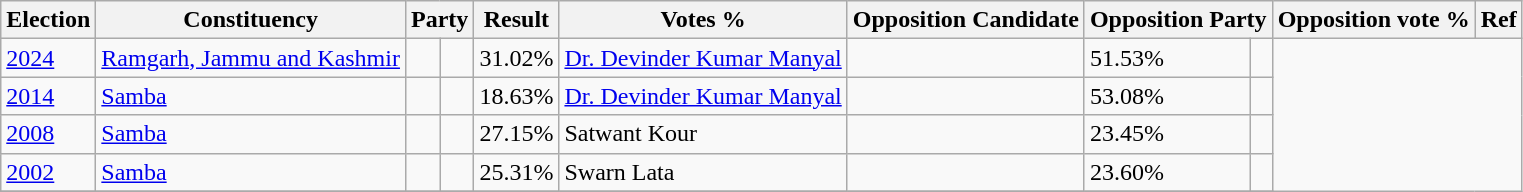<table class="wikitable sortable">
<tr>
<th>Election</th>
<th>Constituency</th>
<th colspan="2">Party</th>
<th>Result</th>
<th>Votes %</th>
<th>Opposition Candidate</th>
<th colspan="2">Opposition Party</th>
<th>Opposition vote %</th>
<th>Ref</th>
</tr>
<tr>
<td><a href='#'>2024</a></td>
<td><a href='#'>Ramgarh, Jammu and Kashmir</a></td>
<td></td>
<td></td>
<td>31.02%</td>
<td><a href='#'>Dr. Devinder Kumar Manyal</a></td>
<td></td>
<td>51.53%</td>
<td></td>
</tr>
<tr>
<td><a href='#'>2014</a></td>
<td><a href='#'>Samba</a></td>
<td></td>
<td></td>
<td>18.63%</td>
<td><a href='#'>Dr. Devinder Kumar Manyal</a></td>
<td></td>
<td>53.08%</td>
<td></td>
</tr>
<tr>
<td><a href='#'>2008</a></td>
<td><a href='#'>Samba</a></td>
<td></td>
<td></td>
<td>27.15%</td>
<td>Satwant Kour</td>
<td></td>
<td>23.45%</td>
<td></td>
</tr>
<tr>
<td><a href='#'>2002</a></td>
<td><a href='#'>Samba</a></td>
<td></td>
<td></td>
<td>25.31%</td>
<td>Swarn Lata</td>
<td></td>
<td>23.60%</td>
<td></td>
</tr>
<tr>
</tr>
</table>
